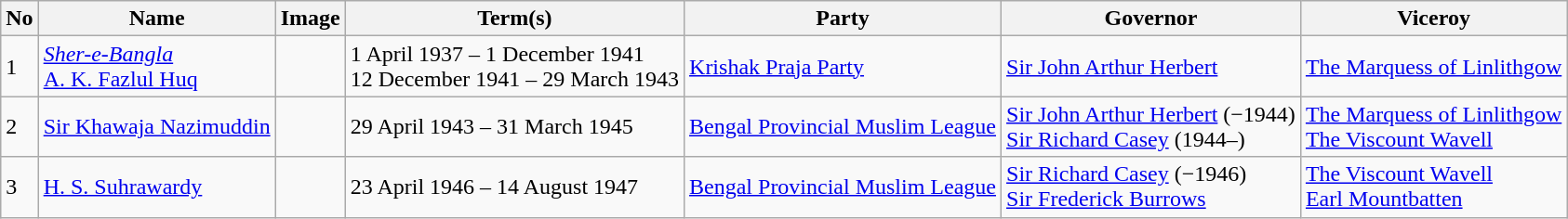<table class="wikitable">
<tr>
<th>No</th>
<th>Name</th>
<th>Image</th>
<th>Term(s)</th>
<th>Party</th>
<th>Governor</th>
<th>Viceroy</th>
</tr>
<tr>
<td>1</td>
<td><a href='#'><em>Sher-e-Bangla</em><br> A. K. Fazlul Huq</a></td>
<td></td>
<td>1 April 1937 – 1 December 1941<br> 12 December 1941 – 29 March 1943</td>
<td><a href='#'>Krishak Praja Party</a></td>
<td><a href='#'>Sir John Arthur Herbert</a></td>
<td><a href='#'>The Marquess of Linlithgow</a></td>
</tr>
<tr>
<td>2</td>
<td><a href='#'>Sir Khawaja Nazimuddin</a></td>
<td></td>
<td>29 April 1943 – 31 March 1945</td>
<td><a href='#'>Bengal Provincial Muslim League</a></td>
<td><a href='#'>Sir John Arthur Herbert</a> (−1944)<br><a href='#'>Sir Richard Casey</a> (1944–)</td>
<td><a href='#'>The Marquess of Linlithgow</a><br> <a href='#'>The Viscount Wavell</a></td>
</tr>
<tr>
<td>3</td>
<td><a href='#'>H. S. Suhrawardy</a></td>
<td></td>
<td>23 April 1946 – 14 August 1947</td>
<td><a href='#'>Bengal Provincial Muslim League</a></td>
<td><a href='#'>Sir Richard Casey</a> (−1946)<br><a href='#'>Sir Frederick Burrows</a></td>
<td><a href='#'>The Viscount Wavell</a><br> <a href='#'>Earl Mountbatten</a></td>
</tr>
</table>
